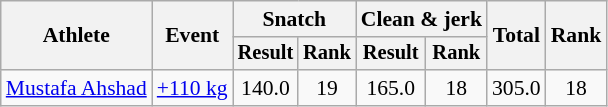<table class="wikitable" style="font-size:90%">
<tr>
<th rowspan="2">Athlete</th>
<th rowspan="2">Event</th>
<th colspan="2">Snatch</th>
<th colspan="2">Clean & jerk</th>
<th rowspan="2">Total</th>
<th rowspan="2">Rank</th>
</tr>
<tr style="font-size:95%">
<th>Result</th>
<th>Rank</th>
<th>Result</th>
<th>Rank</th>
</tr>
<tr align=center>
<td align=left><a href='#'>Mustafa Ahshad</a></td>
<td align=left><a href='#'>+110 kg</a></td>
<td>140.0</td>
<td>19</td>
<td>165.0</td>
<td>18</td>
<td>305.0</td>
<td>18</td>
</tr>
</table>
